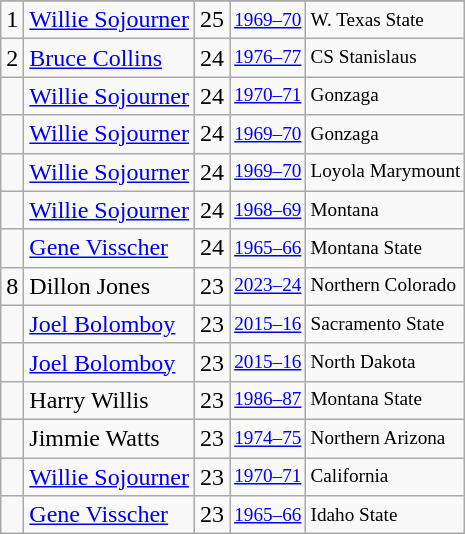<table class="wikitable">
<tr>
</tr>
<tr>
<td>1</td>
<td><a href='#'>Willie Sojourner</a></td>
<td>25</td>
<td style="font-size:80%;"><a href='#'>1969–70</a></td>
<td style="font-size:80%;">W. Texas State</td>
</tr>
<tr>
<td>2</td>
<td><a href='#'>Bruce Collins</a></td>
<td>24</td>
<td style="font-size:80%;"><a href='#'>1976–77</a></td>
<td style="font-size:80%;">CS Stanislaus</td>
</tr>
<tr>
<td></td>
<td><a href='#'>Willie Sojourner</a></td>
<td>24</td>
<td style="font-size:80%;"><a href='#'>1970–71</a></td>
<td style="font-size:80%;">Gonzaga</td>
</tr>
<tr>
<td></td>
<td><a href='#'>Willie Sojourner</a></td>
<td>24</td>
<td style="font-size:80%;"><a href='#'>1969–70</a></td>
<td style="font-size:80%;">Gonzaga</td>
</tr>
<tr>
<td></td>
<td><a href='#'>Willie Sojourner</a></td>
<td>24</td>
<td style="font-size:80%;"><a href='#'>1969–70</a></td>
<td style="font-size:80%;">Loyola Marymount</td>
</tr>
<tr>
<td></td>
<td><a href='#'>Willie Sojourner</a></td>
<td>24</td>
<td style="font-size:80%;"><a href='#'>1968–69</a></td>
<td style="font-size:80%;">Montana</td>
</tr>
<tr>
<td></td>
<td><a href='#'>Gene Visscher</a></td>
<td>24</td>
<td style="font-size:80%;"><a href='#'>1965–66</a></td>
<td style="font-size:80%;">Montana State</td>
</tr>
<tr>
<td>8</td>
<td>Dillon Jones</td>
<td>23</td>
<td style="font-size:80%;"><a href='#'>2023–24</a></td>
<td style="font-size:80%;">Northern Colorado</td>
</tr>
<tr>
<td></td>
<td><a href='#'>Joel Bolomboy</a></td>
<td>23</td>
<td style="font-size:80%;"><a href='#'>2015–16</a></td>
<td style="font-size:80%;">Sacramento State</td>
</tr>
<tr>
<td></td>
<td><a href='#'>Joel Bolomboy</a></td>
<td>23</td>
<td style="font-size:80%;"><a href='#'>2015–16</a></td>
<td style="font-size:80%;">North Dakota</td>
</tr>
<tr>
<td></td>
<td>Harry Willis</td>
<td>23</td>
<td style="font-size:80%;"><a href='#'>1986–87</a></td>
<td style="font-size:80%;">Montana State</td>
</tr>
<tr>
<td></td>
<td>Jimmie Watts</td>
<td>23</td>
<td style="font-size:80%;"><a href='#'>1974–75</a></td>
<td style="font-size:80%;">Northern Arizona</td>
</tr>
<tr>
<td></td>
<td><a href='#'>Willie Sojourner</a></td>
<td>23</td>
<td style="font-size:80%;"><a href='#'>1970–71</a></td>
<td style="font-size:80%;">California</td>
</tr>
<tr>
<td></td>
<td><a href='#'>Gene Visscher</a></td>
<td>23</td>
<td style="font-size:80%;"><a href='#'>1965–66</a></td>
<td style="font-size:80%;">Idaho State</td>
</tr>
</table>
